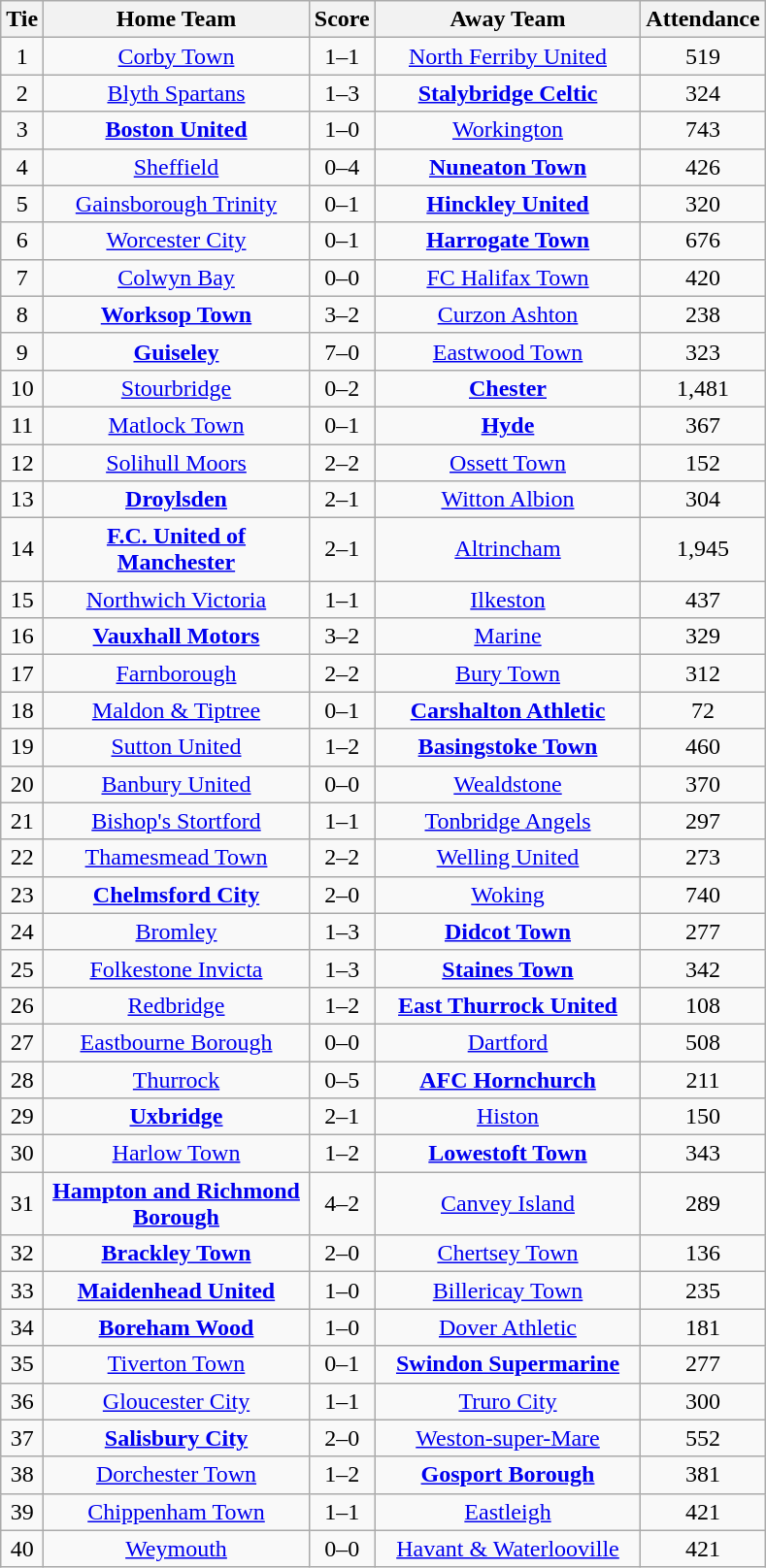<table class="wikitable" style="text-align:center;">
<tr>
<th width=20>Tie</th>
<th width=175>Home Team</th>
<th width=20>Score</th>
<th width=175>Away Team</th>
<th width=20>Attendance</th>
</tr>
<tr>
<td>1</td>
<td><a href='#'>Corby Town</a></td>
<td>1–1</td>
<td><a href='#'>North Ferriby United</a></td>
<td>519</td>
</tr>
<tr>
<td>2</td>
<td><a href='#'>Blyth Spartans</a></td>
<td>1–3</td>
<td><strong><a href='#'>Stalybridge Celtic</a></strong></td>
<td>324</td>
</tr>
<tr>
<td>3</td>
<td><strong><a href='#'>Boston United</a></strong></td>
<td>1–0</td>
<td><a href='#'>Workington</a></td>
<td>743</td>
</tr>
<tr>
<td>4</td>
<td><a href='#'>Sheffield</a></td>
<td>0–4</td>
<td><strong><a href='#'>Nuneaton Town</a></strong></td>
<td>426</td>
</tr>
<tr>
<td>5</td>
<td><a href='#'>Gainsborough Trinity</a></td>
<td>0–1</td>
<td><strong><a href='#'>Hinckley United</a></strong></td>
<td>320</td>
</tr>
<tr>
<td>6</td>
<td><a href='#'>Worcester City</a></td>
<td>0–1</td>
<td><strong><a href='#'>Harrogate Town</a></strong></td>
<td>676</td>
</tr>
<tr>
<td>7</td>
<td><a href='#'>Colwyn Bay</a></td>
<td>0–0</td>
<td><a href='#'>FC Halifax Town</a></td>
<td>420</td>
</tr>
<tr>
<td>8</td>
<td><strong><a href='#'>Worksop Town</a></strong></td>
<td>3–2</td>
<td><a href='#'>Curzon Ashton</a></td>
<td>238</td>
</tr>
<tr>
<td>9</td>
<td><strong><a href='#'>Guiseley</a></strong></td>
<td>7–0</td>
<td><a href='#'>Eastwood Town</a></td>
<td>323</td>
</tr>
<tr>
<td>10</td>
<td><a href='#'>Stourbridge</a></td>
<td>0–2</td>
<td><strong><a href='#'>Chester</a></strong></td>
<td>1,481</td>
</tr>
<tr>
<td>11</td>
<td><a href='#'>Matlock Town</a></td>
<td>0–1</td>
<td><strong><a href='#'>Hyde</a></strong></td>
<td>367</td>
</tr>
<tr>
<td>12</td>
<td><a href='#'>Solihull Moors</a></td>
<td>2–2</td>
<td><a href='#'>Ossett Town</a></td>
<td>152</td>
</tr>
<tr>
<td>13</td>
<td><strong><a href='#'>Droylsden</a></strong></td>
<td>2–1</td>
<td><a href='#'>Witton Albion</a></td>
<td>304</td>
</tr>
<tr>
<td>14</td>
<td><strong><a href='#'>F.C. United of Manchester</a></strong></td>
<td>2–1</td>
<td><a href='#'>Altrincham</a></td>
<td>1,945</td>
</tr>
<tr>
<td>15</td>
<td><a href='#'>Northwich Victoria</a></td>
<td>1–1</td>
<td><a href='#'>Ilkeston</a></td>
<td>437</td>
</tr>
<tr>
<td>16</td>
<td><strong><a href='#'>Vauxhall Motors</a></strong></td>
<td>3–2</td>
<td><a href='#'>Marine</a></td>
<td>329</td>
</tr>
<tr>
<td>17</td>
<td><a href='#'>Farnborough</a></td>
<td>2–2</td>
<td><a href='#'>Bury Town</a></td>
<td>312</td>
</tr>
<tr>
<td>18</td>
<td><a href='#'>Maldon & Tiptree</a></td>
<td>0–1</td>
<td><strong><a href='#'>Carshalton Athletic</a></strong></td>
<td>72</td>
</tr>
<tr>
<td>19</td>
<td><a href='#'>Sutton United</a></td>
<td>1–2</td>
<td><strong><a href='#'>Basingstoke Town</a></strong></td>
<td>460</td>
</tr>
<tr>
<td>20</td>
<td><a href='#'>Banbury United</a></td>
<td>0–0</td>
<td><a href='#'>Wealdstone</a></td>
<td>370</td>
</tr>
<tr>
<td>21</td>
<td><a href='#'>Bishop's Stortford</a></td>
<td>1–1</td>
<td><a href='#'>Tonbridge Angels</a></td>
<td>297</td>
</tr>
<tr>
<td>22</td>
<td><a href='#'>Thamesmead Town</a></td>
<td>2–2</td>
<td><a href='#'>Welling United</a></td>
<td>273</td>
</tr>
<tr>
<td>23</td>
<td><strong><a href='#'>Chelmsford City</a></strong></td>
<td>2–0</td>
<td><a href='#'>Woking</a></td>
<td>740</td>
</tr>
<tr>
<td>24</td>
<td><a href='#'>Bromley</a></td>
<td>1–3</td>
<td><strong><a href='#'>Didcot Town</a></strong></td>
<td>277</td>
</tr>
<tr>
<td>25</td>
<td><a href='#'>Folkestone Invicta</a></td>
<td>1–3</td>
<td><strong><a href='#'>Staines Town</a></strong></td>
<td>342</td>
</tr>
<tr>
<td>26</td>
<td><a href='#'>Redbridge</a></td>
<td>1–2</td>
<td><strong><a href='#'>East Thurrock United</a></strong></td>
<td>108</td>
</tr>
<tr>
<td>27</td>
<td><a href='#'>Eastbourne Borough</a></td>
<td>0–0</td>
<td><a href='#'>Dartford</a></td>
<td>508</td>
</tr>
<tr>
<td>28</td>
<td><a href='#'>Thurrock</a></td>
<td>0–5</td>
<td><strong><a href='#'>AFC Hornchurch</a></strong></td>
<td>211</td>
</tr>
<tr>
<td>29</td>
<td><strong><a href='#'>Uxbridge</a></strong></td>
<td>2–1</td>
<td><a href='#'>Histon</a></td>
<td>150</td>
</tr>
<tr>
<td>30</td>
<td><a href='#'>Harlow Town</a></td>
<td>1–2</td>
<td><strong><a href='#'>Lowestoft Town</a></strong></td>
<td>343</td>
</tr>
<tr>
<td>31</td>
<td><strong><a href='#'>Hampton and Richmond Borough</a></strong></td>
<td>4–2</td>
<td><a href='#'>Canvey Island</a></td>
<td>289</td>
</tr>
<tr>
<td>32</td>
<td><strong><a href='#'>Brackley Town</a></strong></td>
<td>2–0</td>
<td><a href='#'>Chertsey Town</a></td>
<td>136</td>
</tr>
<tr>
<td>33</td>
<td><strong><a href='#'>Maidenhead United</a></strong></td>
<td>1–0</td>
<td><a href='#'>Billericay Town</a></td>
<td>235</td>
</tr>
<tr>
<td>34</td>
<td><strong><a href='#'>Boreham Wood</a></strong></td>
<td>1–0</td>
<td><a href='#'>Dover Athletic</a></td>
<td>181</td>
</tr>
<tr>
<td>35</td>
<td><a href='#'>Tiverton Town</a></td>
<td>0–1</td>
<td><strong><a href='#'>Swindon Supermarine</a></strong></td>
<td>277</td>
</tr>
<tr>
<td>36</td>
<td><a href='#'>Gloucester City</a></td>
<td>1–1</td>
<td><a href='#'>Truro City</a></td>
<td>300</td>
</tr>
<tr>
<td>37</td>
<td><strong><a href='#'>Salisbury City</a></strong></td>
<td>2–0</td>
<td><a href='#'>Weston-super-Mare</a></td>
<td>552</td>
</tr>
<tr>
<td>38</td>
<td><a href='#'>Dorchester Town</a></td>
<td>1–2</td>
<td><strong><a href='#'>Gosport Borough</a></strong></td>
<td>381</td>
</tr>
<tr>
<td>39</td>
<td><a href='#'>Chippenham Town</a></td>
<td>1–1</td>
<td><a href='#'>Eastleigh</a></td>
<td>421</td>
</tr>
<tr>
<td>40</td>
<td><a href='#'>Weymouth</a></td>
<td>0–0</td>
<td><a href='#'>Havant & Waterlooville</a></td>
<td>421</td>
</tr>
</table>
